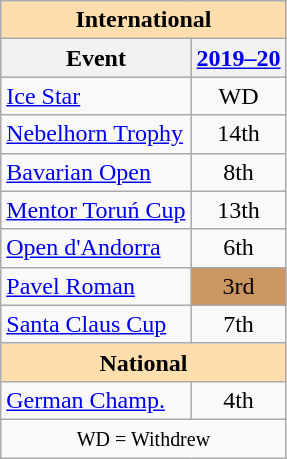<table class="wikitable" style="text-align:center">
<tr>
<th style="background-color: #ffdead; " colspan=2 align=center>International</th>
</tr>
<tr>
<th>Event</th>
<th><a href='#'>2019–20</a></th>
</tr>
<tr>
<td align=left> <a href='#'>Ice Star</a></td>
<td>WD</td>
</tr>
<tr>
<td align=left> <a href='#'>Nebelhorn Trophy</a></td>
<td>14th</td>
</tr>
<tr>
<td align=left><a href='#'>Bavarian Open</a></td>
<td>8th</td>
</tr>
<tr>
<td align=left><a href='#'>Mentor Toruń Cup</a></td>
<td>13th</td>
</tr>
<tr>
<td align=left><a href='#'>Open d'Andorra</a></td>
<td>6th</td>
</tr>
<tr>
<td align=left><a href='#'>Pavel Roman</a></td>
<td bgcolor=cc966>3rd</td>
</tr>
<tr>
<td align=left><a href='#'>Santa Claus Cup</a></td>
<td>7th</td>
</tr>
<tr>
<th style="background-color: #ffdead; " colspan=2 align=center>National</th>
</tr>
<tr>
<td align=left><a href='#'>German Champ.</a></td>
<td>4th</td>
</tr>
<tr>
<td colspan=2 align=center><small> WD = Withdrew </small></td>
</tr>
</table>
